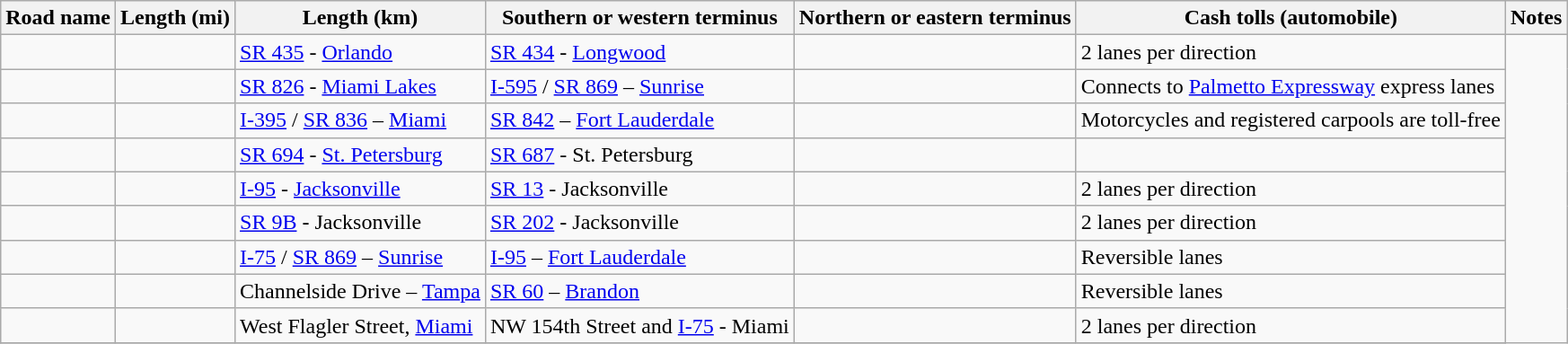<table class=wikitable>
<tr>
<th scope=col>Road name</th>
<th scope=col>Length (mi)</th>
<th scope=col>Length (km)</th>
<th scope=col>Southern or western terminus</th>
<th scope=col>Northern or eastern terminus</th>
<th scope=col>Cash tolls (automobile)</th>
<th scope=col>Notes</th>
</tr>
<tr>
<td></td>
<td></td>
<td><a href='#'>SR 435</a> - <a href='#'>Orlando</a></td>
<td><a href='#'>SR 434</a> - <a href='#'>Longwood</a></td>
<td></td>
<td>2 lanes per direction</td>
</tr>
<tr>
<td></td>
<td></td>
<td><a href='#'>SR 826</a> - <a href='#'>Miami Lakes</a></td>
<td><a href='#'>I-595</a> / <a href='#'>SR 869</a> – <a href='#'>Sunrise</a></td>
<td></td>
<td>Connects to <a href='#'>Palmetto Expressway</a> express lanes</td>
</tr>
<tr>
<td></td>
<td></td>
<td><a href='#'>I-395</a> / <a href='#'>SR 836</a> – <a href='#'>Miami</a></td>
<td><a href='#'>SR 842</a> – <a href='#'>Fort Lauderdale</a></td>
<td></td>
<td>Motorcycles and registered carpools are toll-free</td>
</tr>
<tr>
<td></td>
<td></td>
<td><a href='#'>SR 694</a> - <a href='#'>St. Petersburg</a></td>
<td><a href='#'>SR 687</a> - St. Petersburg</td>
<td></td>
<td></td>
</tr>
<tr>
<td></td>
<td></td>
<td><a href='#'>I-95</a> - <a href='#'>Jacksonville</a></td>
<td><a href='#'>SR 13</a> - Jacksonville</td>
<td></td>
<td>2 lanes per direction</td>
</tr>
<tr>
<td></td>
<td></td>
<td><a href='#'>SR 9B</a> - Jacksonville</td>
<td><a href='#'>SR 202</a> - Jacksonville</td>
<td></td>
<td>2 lanes per direction</td>
</tr>
<tr>
<td></td>
<td></td>
<td><a href='#'>I-75</a> / <a href='#'>SR 869</a> – <a href='#'>Sunrise</a></td>
<td><a href='#'>I-95</a> – <a href='#'>Fort Lauderdale</a></td>
<td></td>
<td>Reversible lanes</td>
</tr>
<tr>
<td></td>
<td></td>
<td>Channelside Drive – <a href='#'>Tampa</a></td>
<td><a href='#'>SR 60</a> – <a href='#'>Brandon</a></td>
<td></td>
<td>Reversible lanes</td>
</tr>
<tr>
<td></td>
<td></td>
<td>West Flagler Street, <a href='#'>Miami</a></td>
<td>NW 154th Street and <a href='#'>I-75</a> - Miami</td>
<td></td>
<td>2 lanes per direction</td>
</tr>
<tr>
</tr>
</table>
